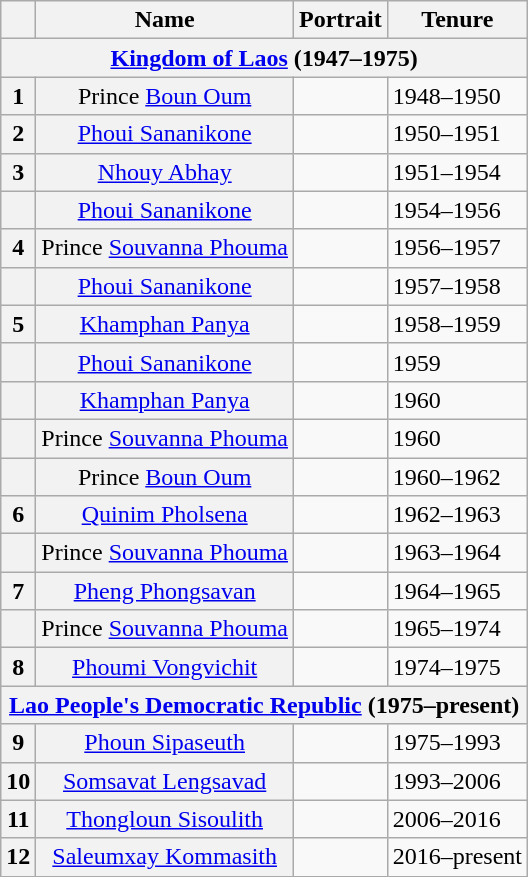<table class="wikitable">
<tr>
<th></th>
<th>Name<br></th>
<th>Portrait</th>
<th>Tenure</th>
</tr>
<tr>
<th colspan="4" align="center"><a href='#'>Kingdom of Laos</a> (1947–1975)</th>
</tr>
<tr>
<th>1</th>
<th align="center" scope="row" style="font-weight:normal;">Prince <a href='#'>Boun Oum</a><br></th>
<td></td>
<td>1948–1950</td>
</tr>
<tr>
<th>2</th>
<th align="center" scope="row" style="font-weight:normal;"><a href='#'>Phoui Sananikone</a><br></th>
<td></td>
<td>1950–1951</td>
</tr>
<tr>
<th>3</th>
<th align="center" scope="row" style="font-weight:normal;"><a href='#'>Nhouy Abhay</a><br></th>
<td></td>
<td>1951–1954</td>
</tr>
<tr>
<th></th>
<th align="center" scope="row" style="font-weight:normal;"><a href='#'>Phoui Sananikone</a><br></th>
<td></td>
<td>1954–1956</td>
</tr>
<tr>
<th>4</th>
<th align="center" scope="row" style="font-weight:normal;">Prince <a href='#'>Souvanna Phouma</a><br></th>
<td></td>
<td>1956–1957</td>
</tr>
<tr>
<th></th>
<th align="center" scope="row" style="font-weight:normal;"><a href='#'>Phoui Sananikone</a><br></th>
<td></td>
<td>1957–1958</td>
</tr>
<tr>
<th>5</th>
<th align="center" scope="row" style="font-weight:normal;"><a href='#'>Khamphan Panya</a><br></th>
<td></td>
<td>1958–1959</td>
</tr>
<tr>
<th></th>
<th align="center" scope="row" style="font-weight:normal;"><a href='#'>Phoui Sananikone</a><br></th>
<td></td>
<td>1959</td>
</tr>
<tr>
<th></th>
<th align="center" scope="row" style="font-weight:normal;"><a href='#'>Khamphan Panya</a><br></th>
<td></td>
<td>1960</td>
</tr>
<tr>
<th></th>
<th align="center" scope="row" style="font-weight:normal;">Prince <a href='#'>Souvanna Phouma</a><br></th>
<td></td>
<td>1960</td>
</tr>
<tr>
<th></th>
<th align="center" scope="row" style="font-weight:normal;">Prince <a href='#'>Boun Oum</a><br></th>
<td></td>
<td>1960–1962</td>
</tr>
<tr>
<th>6</th>
<th align="center" scope="row" style="font-weight:normal;"><a href='#'>Quinim Pholsena</a><br></th>
<td></td>
<td>1962–1963</td>
</tr>
<tr>
<th></th>
<th align="center" scope="row" style="font-weight:normal;">Prince <a href='#'>Souvanna Phouma</a><br></th>
<td></td>
<td>1963–1964</td>
</tr>
<tr>
<th>7</th>
<th align="center" scope="row" style="font-weight:normal;"><a href='#'>Pheng Phongsavan</a><br></th>
<td></td>
<td>1964–1965</td>
</tr>
<tr>
<th></th>
<th align="center" scope="row" style="font-weight:normal;">Prince <a href='#'>Souvanna Phouma</a><br></th>
<td></td>
<td>1965–1974</td>
</tr>
<tr>
<th>8</th>
<th align="center" scope="row" style="font-weight:normal;"><a href='#'>Phoumi Vongvichit</a><br></th>
<td></td>
<td>1974–1975</td>
</tr>
<tr>
<th colspan="4" align="center"><a href='#'>Lao People's Democratic Republic</a> (1975–present)</th>
</tr>
<tr>
<th>9</th>
<th align="center" scope="row" style="font-weight:normal;"><a href='#'>Phoun Sipaseuth</a><br></th>
<td></td>
<td>1975–1993</td>
</tr>
<tr>
<th>10</th>
<th align="center" scope="row" style="font-weight:normal;"><a href='#'>Somsavat Lengsavad</a><br></th>
<td></td>
<td>1993–2006</td>
</tr>
<tr>
<th>11</th>
<th align="center" scope="row" style="font-weight:normal;"><a href='#'>Thongloun Sisoulith</a><br></th>
<td></td>
<td>2006–2016</td>
</tr>
<tr>
<th>12</th>
<th align="center" scope="row" style="font-weight:normal;"><a href='#'>Saleumxay Kommasith</a><br></th>
<td></td>
<td>2016–present</td>
</tr>
</table>
